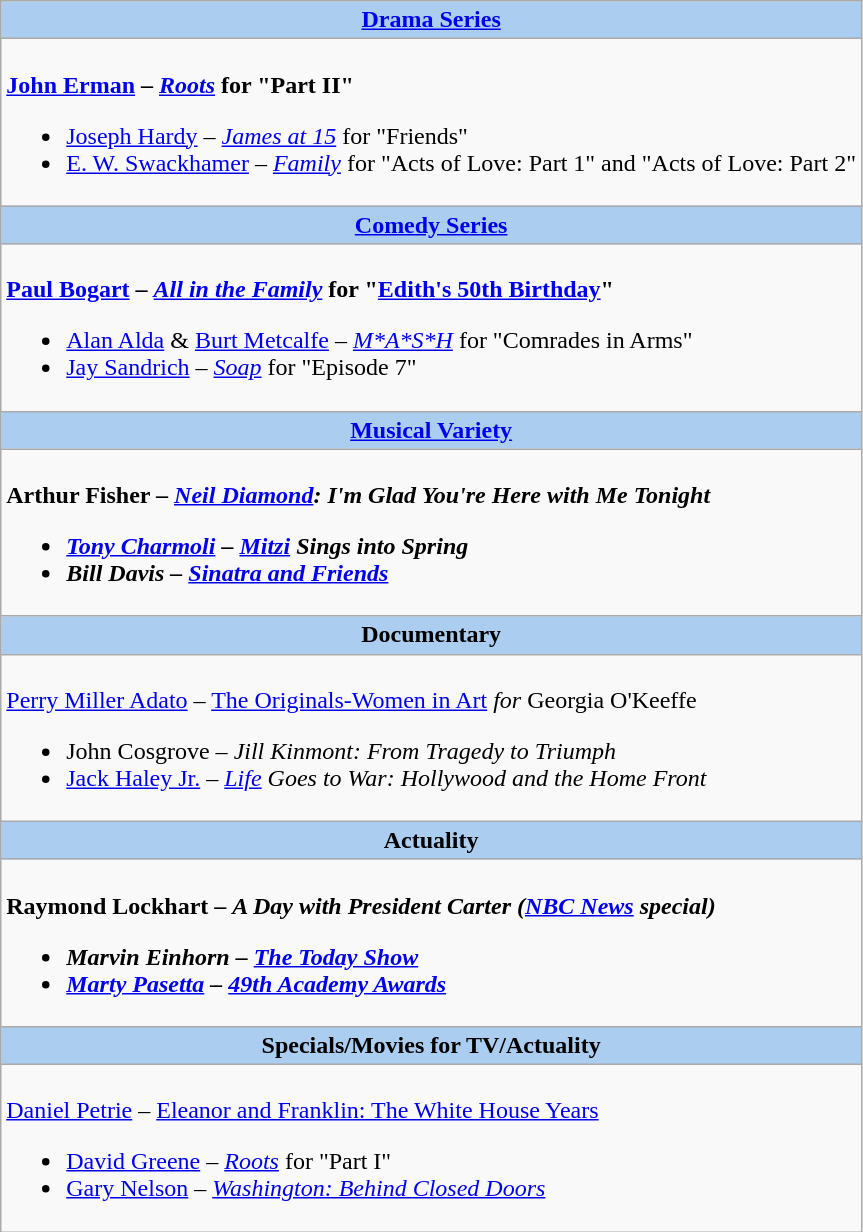<table class=wikitable style="width="100%">
<tr>
<th colspan="2" style="background:#abcdef;"><a href='#'>Drama Series</a></th>
</tr>
<tr>
<td colspan="2" style="vertical-align:top;"><br><strong><a href='#'>John Erman</a> – <em><a href='#'>Roots</a></em> for "Part II"</strong><ul><li><a href='#'>Joseph Hardy</a> – <em><a href='#'>James at 15</a></em> for "Friends"</li><li><a href='#'>E. W. Swackhamer</a> – <em><a href='#'>Family</a></em> for "Acts of Love: Part 1" and "Acts of Love: Part 2"</li></ul></td>
</tr>
<tr>
<th colspan="2" style="background:#abcdef;"><a href='#'>Comedy Series</a></th>
</tr>
<tr>
<td colspan="2" style="vertical-align:top;"><br><strong><a href='#'>Paul Bogart</a> – <em><a href='#'>All in the Family</a></em> for "<a href='#'>Edith's 50th Birthday</a>"</strong><ul><li><a href='#'>Alan Alda</a> & <a href='#'>Burt Metcalfe</a> – <em><a href='#'>M*A*S*H</a></em> for "Comrades in Arms"</li><li><a href='#'>Jay Sandrich</a> – <em><a href='#'>Soap</a></em> for "Episode 7"</li></ul></td>
</tr>
<tr>
<th colspan="2" style="background:#abcdef;"><a href='#'>Musical Variety</a></th>
</tr>
<tr>
<td colspan="2" style="vertical-align:top;"><br><strong>Arthur Fisher – <em><a href='#'>Neil Diamond</a>: I'm Glad You're Here with Me Tonight<strong><em><ul><li><a href='#'>Tony Charmoli</a> – </em><a href='#'>Mitzi</a> Sings into Spring<em></li><li>Bill Davis – </em><a href='#'>Sinatra and Friends</a><em></li></ul></td>
</tr>
<tr>
<th colspan="2" style="background:#abcdef;">Documentary</th>
</tr>
<tr>
<td colspan="2" style="vertical-align:top;"><br></strong><a href='#'>Perry Miller Adato</a> – </em><a href='#'>The Originals-Women in Art</a><em> for </em>Georgia O'Keeffe</em></strong><ul><li>John Cosgrove – <em>Jill Kinmont: From Tragedy to Triumph</em></li><li><a href='#'>Jack Haley Jr.</a> – <em><a href='#'>Life</a> Goes to War: Hollywood and the Home Front</em></li></ul></td>
</tr>
<tr>
<th colspan="2" style="background:#abcdef;">Actuality</th>
</tr>
<tr>
<td colspan="2" style="vertical-align:top;"><br><strong>Raymond Lockhart – <em>A Day with President Carter<strong><em> (<a href='#'>NBC News</a> special)<ul><li>Marvin Einhorn – </em><a href='#'>The Today Show</a><em></li><li><a href='#'>Marty Pasetta</a> – </em><a href='#'>49th Academy Awards</a><em></li></ul></td>
</tr>
<tr>
<th colspan="2" style="background:#abcdef;">Specials/Movies for TV/Actuality</th>
</tr>
<tr>
<td colspan="2" style="vertical-align:top;"><br></strong><a href='#'>Daniel Petrie</a> – </em><a href='#'>Eleanor and Franklin: The White House Years</a></em></strong><ul><li><a href='#'>David Greene</a> – <em><a href='#'>Roots</a></em> for "Part I"</li><li><a href='#'>Gary Nelson</a> – <em><a href='#'>Washington: Behind Closed Doors</a></em></li></ul></td>
</tr>
</table>
